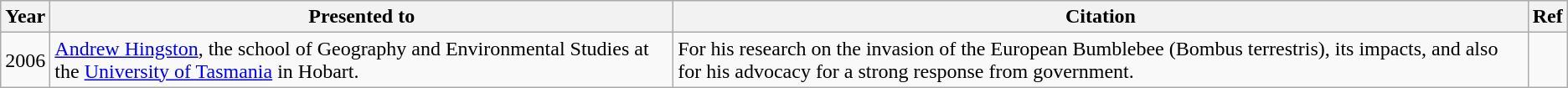<table class="wikitable">
<tr>
<th>Year</th>
<th>Presented to</th>
<th>Citation</th>
<th>Ref</th>
</tr>
<tr>
<td>2006</td>
<td><a href='#'>Andrew Hingston</a>, the school of Geography and Environmental Studies at the <a href='#'>University of Tasmania</a> in Hobart.</td>
<td>For his research on the invasion of the European Bumblebee (Bombus terrestris), its impacts, and also for his advocacy for a strong response from government.</td>
<td></td>
</tr>
</table>
